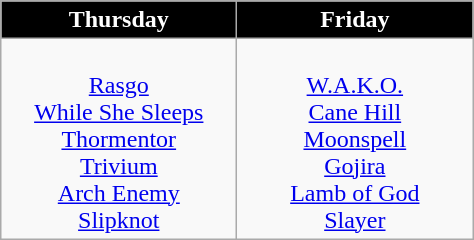<table class="wikitable">
<tr>
<th width=150px style="background:black; color:white">Thursday</th>
<th width=150px style="background:black; color:white">Friday</th>
</tr>
<tr>
<td style="text-align: center;"><br><a href='#'>Rasgo</a><br>
<a href='#'>While She Sleeps</a><br>
<a href='#'>Thormentor</a><br>
<a href='#'>Trivium</a><br>
<a href='#'>Arch Enemy</a><br>
<a href='#'>Slipknot</a></td>
<td style="text-align: center;"><br><a href='#'>W.A.K.O.</a><br>
<a href='#'>Cane Hill</a><br>
<a href='#'>Moonspell</a><br>
<a href='#'>Gojira</a><br>
<a href='#'>Lamb of God</a><br>
<a href='#'>Slayer</a></td>
</tr>
</table>
